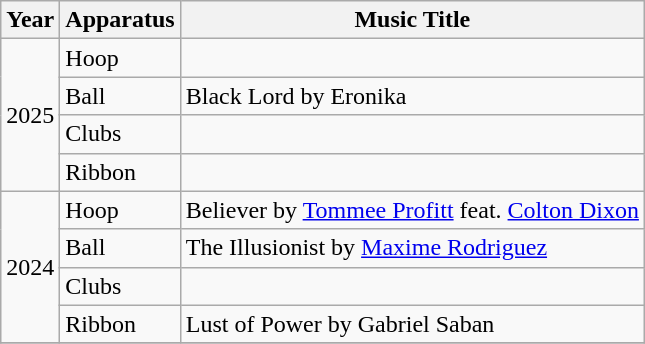<table class="wikitable">
<tr>
<th>Year</th>
<th>Apparatus</th>
<th>Music Title</th>
</tr>
<tr>
<td rowspan="4">2025</td>
<td>Hoop</td>
<td></td>
</tr>
<tr>
<td>Ball</td>
<td>Black Lord by Eronika</td>
</tr>
<tr>
<td>Clubs</td>
<td></td>
</tr>
<tr>
<td>Ribbon</td>
<td></td>
</tr>
<tr>
<td rowspan="4">2024</td>
<td>Hoop</td>
<td>Believer by <a href='#'>Tommee Profitt</a> feat. <a href='#'>Colton Dixon</a></td>
</tr>
<tr>
<td>Ball</td>
<td>The Illusionist by <a href='#'>Maxime Rodriguez</a></td>
</tr>
<tr>
<td>Clubs</td>
<td></td>
</tr>
<tr>
<td>Ribbon</td>
<td>Lust of Power by Gabriel Saban</td>
</tr>
<tr>
</tr>
</table>
